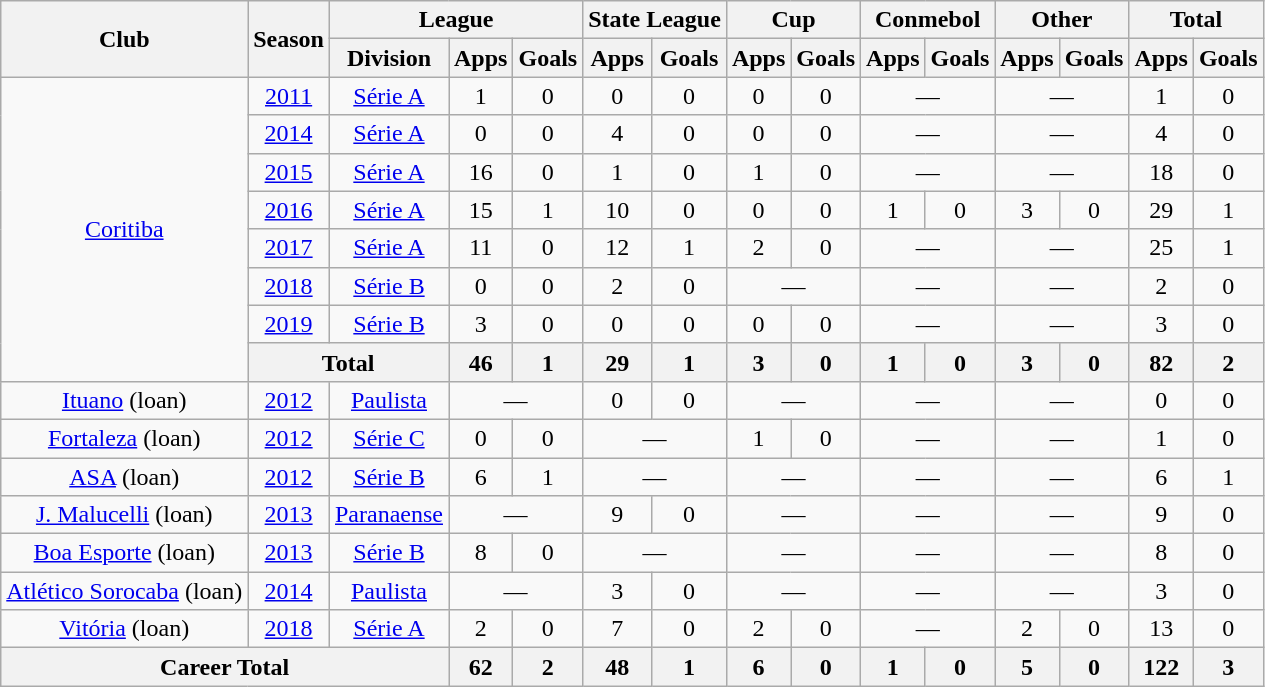<table class="wikitable" style="text-align: center;">
<tr>
<th rowspan="2">Club</th>
<th rowspan="2">Season</th>
<th colspan="3">League</th>
<th colspan="2">State League</th>
<th colspan="2">Cup</th>
<th colspan="2">Conmebol</th>
<th colspan="2">Other</th>
<th colspan="2">Total</th>
</tr>
<tr>
<th>Division</th>
<th>Apps</th>
<th>Goals</th>
<th>Apps</th>
<th>Goals</th>
<th>Apps</th>
<th>Goals</th>
<th>Apps</th>
<th>Goals</th>
<th>Apps</th>
<th>Goals</th>
<th>Apps</th>
<th>Goals</th>
</tr>
<tr>
<td rowspan=8><a href='#'>Coritiba</a></td>
<td><a href='#'>2011</a></td>
<td><a href='#'>Série A</a></td>
<td>1</td>
<td>0</td>
<td>0</td>
<td>0</td>
<td>0</td>
<td>0</td>
<td colspan=2>—</td>
<td colspan=2>—</td>
<td>1</td>
<td>0</td>
</tr>
<tr>
<td><a href='#'>2014</a></td>
<td><a href='#'>Série A</a></td>
<td>0</td>
<td>0</td>
<td>4</td>
<td>0</td>
<td>0</td>
<td>0</td>
<td colspan=2>—</td>
<td colspan=2>—</td>
<td>4</td>
<td>0</td>
</tr>
<tr>
<td><a href='#'>2015</a></td>
<td><a href='#'>Série A</a></td>
<td>16</td>
<td>0</td>
<td>1</td>
<td>0</td>
<td>1</td>
<td>0</td>
<td colspan=2>—</td>
<td colspan=2>—</td>
<td>18</td>
<td>0</td>
</tr>
<tr>
<td><a href='#'>2016</a></td>
<td><a href='#'>Série A</a></td>
<td>15</td>
<td>1</td>
<td>10</td>
<td>0</td>
<td>0</td>
<td>0</td>
<td>1</td>
<td>0</td>
<td>3</td>
<td>0</td>
<td>29</td>
<td>1</td>
</tr>
<tr>
<td><a href='#'>2017</a></td>
<td><a href='#'>Série A</a></td>
<td>11</td>
<td>0</td>
<td>12</td>
<td>1</td>
<td>2</td>
<td>0</td>
<td colspan=2>—</td>
<td colspan=2>—</td>
<td>25</td>
<td>1</td>
</tr>
<tr>
<td><a href='#'>2018</a></td>
<td><a href='#'>Série B</a></td>
<td>0</td>
<td>0</td>
<td>2</td>
<td>0</td>
<td colspan=2>—</td>
<td colspan=2>—</td>
<td colspan=2>—</td>
<td>2</td>
<td>0</td>
</tr>
<tr>
<td><a href='#'>2019</a></td>
<td><a href='#'>Série B</a></td>
<td>3</td>
<td>0</td>
<td>0</td>
<td>0</td>
<td>0</td>
<td>0</td>
<td colspan=2>—</td>
<td colspan=2>—</td>
<td>3</td>
<td>0</td>
</tr>
<tr>
<th colspan=2>Total</th>
<th>46</th>
<th>1</th>
<th>29</th>
<th>1</th>
<th>3</th>
<th>0</th>
<th>1</th>
<th>0</th>
<th>3</th>
<th>0</th>
<th>82</th>
<th>2</th>
</tr>
<tr>
<td><a href='#'>Ituano</a> (loan)</td>
<td><a href='#'>2012</a></td>
<td><a href='#'>Paulista</a></td>
<td colspan=2>—</td>
<td>0</td>
<td>0</td>
<td colspan=2>—</td>
<td colspan=2>—</td>
<td colspan=2>—</td>
<td>0</td>
<td>0</td>
</tr>
<tr>
<td><a href='#'>Fortaleza</a> (loan)</td>
<td><a href='#'>2012</a></td>
<td><a href='#'>Série C</a></td>
<td>0</td>
<td>0</td>
<td colspan=2>—</td>
<td>1</td>
<td>0</td>
<td colspan=2>—</td>
<td colspan=2>—</td>
<td>1</td>
<td>0</td>
</tr>
<tr>
<td><a href='#'>ASA</a> (loan)</td>
<td><a href='#'>2012</a></td>
<td><a href='#'>Série B</a></td>
<td>6</td>
<td>1</td>
<td colspan=2>—</td>
<td colspan=2>—</td>
<td colspan=2>—</td>
<td colspan=2>—</td>
<td>6</td>
<td>1</td>
</tr>
<tr>
<td><a href='#'>J. Malucelli</a> (loan)</td>
<td><a href='#'>2013</a></td>
<td><a href='#'>Paranaense</a></td>
<td colspan=2>—</td>
<td>9</td>
<td>0</td>
<td colspan=2>—</td>
<td colspan=2>—</td>
<td colspan=2>—</td>
<td>9</td>
<td>0</td>
</tr>
<tr>
<td><a href='#'>Boa Esporte</a> (loan)</td>
<td><a href='#'>2013</a></td>
<td><a href='#'>Série B</a></td>
<td>8</td>
<td>0</td>
<td colspan=2>—</td>
<td colspan=2>—</td>
<td colspan=2>—</td>
<td colspan=2>—</td>
<td>8</td>
<td>0</td>
</tr>
<tr>
<td><a href='#'>Atlético Sorocaba</a> (loan)</td>
<td><a href='#'>2014</a></td>
<td><a href='#'>Paulista</a></td>
<td colspan=2>—</td>
<td>3</td>
<td>0</td>
<td colspan=2>—</td>
<td colspan=2>—</td>
<td colspan=2>—</td>
<td>3</td>
<td>0</td>
</tr>
<tr>
<td><a href='#'>Vitória</a> (loan)</td>
<td><a href='#'>2018</a></td>
<td><a href='#'>Série A</a></td>
<td>2</td>
<td>0</td>
<td>7</td>
<td>0</td>
<td>2</td>
<td>0</td>
<td colspan=2>—</td>
<td>2</td>
<td>0</td>
<td>13</td>
<td>0</td>
</tr>
<tr>
<th colspan=3>Career Total</th>
<th>62</th>
<th>2</th>
<th>48</th>
<th>1</th>
<th>6</th>
<th>0</th>
<th>1</th>
<th>0</th>
<th>5</th>
<th>0</th>
<th>122</th>
<th>3</th>
</tr>
</table>
